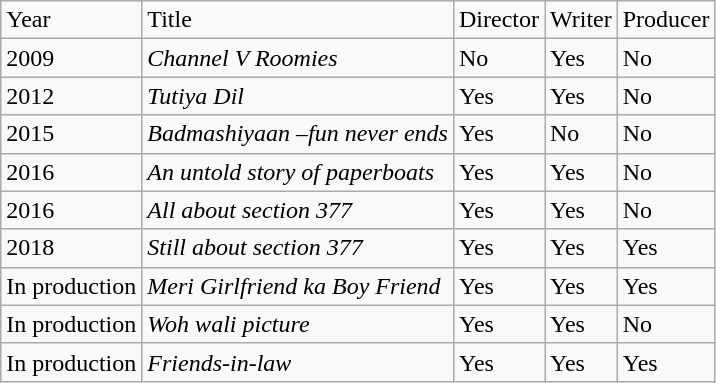<table class="wikitable">
<tr>
<td>Year</td>
<td>Title</td>
<td>Director</td>
<td>Writer</td>
<td>Producer</td>
</tr>
<tr>
<td>2009</td>
<td><em>Channel V Roomies</em></td>
<td>No</td>
<td>Yes</td>
<td>No</td>
</tr>
<tr>
<td>2012</td>
<td><em>Tutiya Dil</em></td>
<td>Yes</td>
<td>Yes</td>
<td>No</td>
</tr>
<tr>
<td>2015</td>
<td><em>Badmashiyaan –fun never ends</em></td>
<td>Yes</td>
<td>No</td>
<td>No</td>
</tr>
<tr>
<td>2016</td>
<td><em>An untold story of paperboats</em></td>
<td>Yes</td>
<td>Yes</td>
<td>No</td>
</tr>
<tr>
<td>2016</td>
<td><em>All about section 377</em></td>
<td>Yes</td>
<td>Yes</td>
<td>No</td>
</tr>
<tr>
<td>2018</td>
<td><em>Still about section 377</em></td>
<td>Yes</td>
<td>Yes</td>
<td>Yes</td>
</tr>
<tr>
<td>In production</td>
<td><em>Meri Girlfriend ka Boy Friend</em></td>
<td>Yes</td>
<td>Yes</td>
<td>Yes</td>
</tr>
<tr>
<td>In production</td>
<td><em>Woh wali picture</em></td>
<td>Yes</td>
<td>Yes</td>
<td>No</td>
</tr>
<tr>
<td>In production</td>
<td><em>Friends-in-law</em></td>
<td>Yes</td>
<td>Yes</td>
<td>Yes</td>
</tr>
</table>
